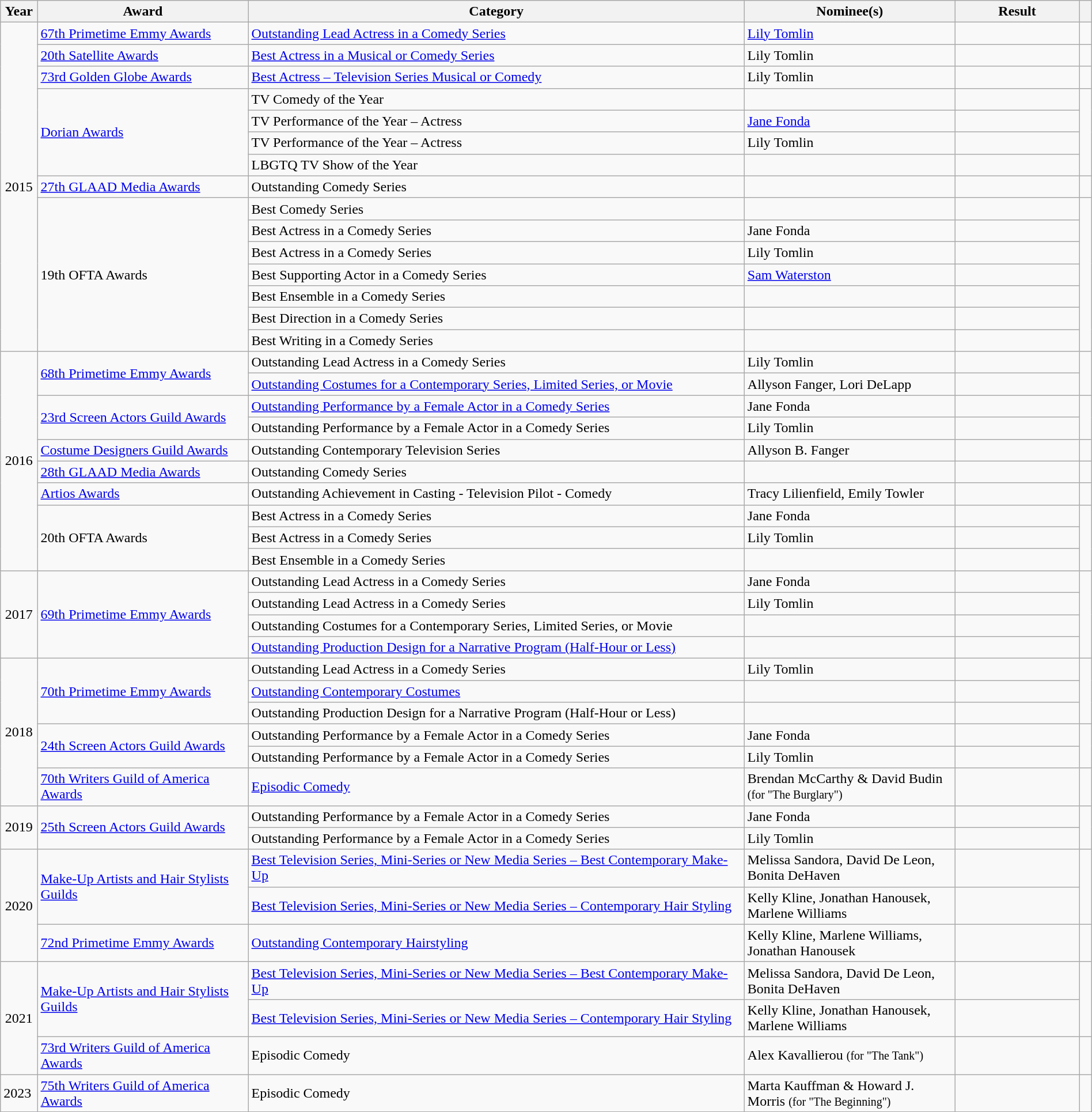<table class="wikitable plainrowheaders" style="font-size: 100%" width=100%>
<tr>
<th scope="col" style="width:2%;">Year</th>
<th scope="col" style="width:17%;">Award</th>
<th scope="col" style="width:40%;">Category</th>
<th scope="col" style="width:17%;">Nominee(s)</th>
<th scope="col" style="width:10%;">Result</th>
<th scope="col" class="unsortable" style="width:1%;"></th>
</tr>
<tr>
<td rowspan="15" style="text-align: center;">2015</td>
<td><a href='#'>67th Primetime Emmy Awards</a></td>
<td><a href='#'>Outstanding Lead Actress in a Comedy Series</a></td>
<td><a href='#'>Lily Tomlin</a></td>
<td></td>
<td style="text-align: center;"></td>
</tr>
<tr>
<td><a href='#'>20th Satellite Awards</a></td>
<td><a href='#'>Best Actress in a Musical or Comedy Series</a></td>
<td>Lily Tomlin</td>
<td></td>
<td style="text-align: center;"></td>
</tr>
<tr>
<td><a href='#'>73rd Golden Globe Awards</a></td>
<td><a href='#'>Best Actress – Television Series Musical or Comedy</a></td>
<td>Lily Tomlin</td>
<td></td>
<td style="text-align: center;"></td>
</tr>
<tr>
<td rowspan="4"><a href='#'>Dorian Awards</a></td>
<td>TV Comedy of the Year</td>
<td></td>
<td></td>
<td align="center" rowspan="4"></td>
</tr>
<tr>
<td>TV Performance of the Year – Actress</td>
<td><a href='#'>Jane Fonda</a></td>
<td></td>
</tr>
<tr>
<td>TV Performance of the Year – Actress</td>
<td>Lily Tomlin</td>
<td></td>
</tr>
<tr>
<td>LBGTQ TV Show of the Year</td>
<td></td>
<td></td>
</tr>
<tr>
<td><a href='#'>27th GLAAD Media Awards</a></td>
<td>Outstanding Comedy Series</td>
<td></td>
<td></td>
<td style="text-align: center;"></td>
</tr>
<tr>
<td rowspan="7">19th OFTA Awards</td>
<td>Best Comedy Series</td>
<td></td>
<td></td>
<td rowspan="7" style="text-align: center;"></td>
</tr>
<tr>
<td>Best Actress in a Comedy Series</td>
<td>Jane Fonda</td>
<td></td>
</tr>
<tr>
<td>Best Actress in a Comedy Series</td>
<td>Lily Tomlin</td>
<td></td>
</tr>
<tr>
<td>Best Supporting Actor in a Comedy Series</td>
<td><a href='#'>Sam Waterston</a></td>
<td></td>
</tr>
<tr>
<td>Best Ensemble in a Comedy Series</td>
<td></td>
<td></td>
</tr>
<tr>
<td>Best Direction in a Comedy Series</td>
<td></td>
<td></td>
</tr>
<tr>
<td>Best Writing in a Comedy Series</td>
<td></td>
<td></td>
</tr>
<tr>
<td rowspan="10" style="text-align: center;">2016</td>
<td rowspan="2"><a href='#'>68th Primetime Emmy Awards</a></td>
<td>Outstanding Lead Actress in a Comedy Series</td>
<td>Lily Tomlin</td>
<td></td>
<td rowspan="2" style="text-align: center;"><br></td>
</tr>
<tr>
<td><a href='#'>Outstanding Costumes for a Contemporary Series, Limited Series, or Movie</a></td>
<td>Allyson Fanger, Lori DeLapp</td>
<td></td>
</tr>
<tr>
<td rowspan="2"><a href='#'>23rd Screen Actors Guild Awards</a></td>
<td><a href='#'>Outstanding Performance by a Female Actor in a Comedy Series</a></td>
<td>Jane Fonda</td>
<td></td>
<td rowspan=2 style="text-align: center;"></td>
</tr>
<tr>
<td>Outstanding Performance by a Female Actor in a Comedy Series</td>
<td>Lily Tomlin</td>
<td></td>
</tr>
<tr>
<td><a href='#'>Costume Designers Guild Awards</a></td>
<td>Outstanding Contemporary Television Series</td>
<td>Allyson B. Fanger</td>
<td></td>
<td style="text-align: center;"></td>
</tr>
<tr>
<td><a href='#'>28th GLAAD Media Awards</a></td>
<td>Outstanding Comedy Series</td>
<td></td>
<td></td>
<td style="text-align: center;"></td>
</tr>
<tr>
<td><a href='#'>Artios Awards</a></td>
<td>Outstanding Achievement in Casting - Television Pilot - Comedy</td>
<td>Tracy Lilienfield, Emily Towler</td>
<td></td>
<td style="text-align: center;"></td>
</tr>
<tr>
<td rowspan="3">20th OFTA Awards</td>
<td>Best Actress in a Comedy Series</td>
<td>Jane Fonda</td>
<td></td>
<td rowspan="3" style="text-align: center;"></td>
</tr>
<tr>
<td>Best Actress in a Comedy Series</td>
<td>Lily Tomlin</td>
<td></td>
</tr>
<tr>
<td>Best Ensemble in a Comedy Series</td>
<td></td>
<td></td>
</tr>
<tr>
<td rowspan="4" style="text-align: center;">2017</td>
<td rowspan="4"><a href='#'>69th Primetime Emmy Awards</a></td>
<td>Outstanding Lead Actress in a Comedy Series</td>
<td>Jane Fonda</td>
<td></td>
<td rowspan="4" style="text-align: center;"></td>
</tr>
<tr>
<td>Outstanding Lead Actress in a Comedy Series</td>
<td>Lily Tomlin</td>
<td></td>
</tr>
<tr>
<td>Outstanding Costumes for a Contemporary Series, Limited Series, or Movie</td>
<td></td>
<td></td>
</tr>
<tr>
<td><a href='#'>Outstanding Production Design for a Narrative Program (Half-Hour or Less)</a></td>
<td></td>
<td></td>
</tr>
<tr>
<td rowspan="6" style="text-align: center;">2018</td>
<td rowspan="3"><a href='#'>70th Primetime Emmy Awards</a></td>
<td>Outstanding Lead Actress in a Comedy Series</td>
<td>Lily Tomlin</td>
<td></td>
<td rowspan="3" style="text-align: center;"></td>
</tr>
<tr>
<td><a href='#'>Outstanding Contemporary Costumes</a></td>
<td></td>
<td></td>
</tr>
<tr>
<td>Outstanding Production Design for a Narrative Program (Half-Hour or Less)</td>
<td></td>
<td></td>
</tr>
<tr>
<td rowspan="2"><a href='#'>24th Screen Actors Guild Awards</a></td>
<td>Outstanding Performance by a Female Actor in a Comedy Series</td>
<td>Jane Fonda</td>
<td></td>
<td rowspan=2 style="text-align: center;"></td>
</tr>
<tr>
<td>Outstanding Performance by a Female Actor in a Comedy Series</td>
<td>Lily Tomlin</td>
<td></td>
</tr>
<tr>
<td><a href='#'>70th Writers Guild of America Awards</a></td>
<td><a href='#'>Episodic Comedy</a></td>
<td>Brendan McCarthy & David Budin <small>(for "The Burglary")</small></td>
<td></td>
<td align="center"></td>
</tr>
<tr>
<td rowspan="2" style="text-align: center;">2019</td>
<td rowspan="2"><a href='#'>25th Screen Actors Guild Awards</a></td>
<td>Outstanding Performance by a Female Actor in a Comedy Series</td>
<td>Jane Fonda</td>
<td></td>
<td rowspan=2 style="text-align: center;"></td>
</tr>
<tr>
<td>Outstanding Performance by a Female Actor in a Comedy Series</td>
<td>Lily Tomlin</td>
<td></td>
</tr>
<tr>
<td rowspan="3" style="text-align: center;">2020</td>
<td rowspan="2"><a href='#'>Make-Up Artists and Hair Stylists Guilds</a></td>
<td><a href='#'>Best Television Series, Mini-Series or New Media Series – Best Contemporary Make-Up</a></td>
<td>Melissa Sandora, David De Leon, Bonita DeHaven</td>
<td></td>
<td align="center" rowspan="2"></td>
</tr>
<tr>
<td><a href='#'>Best Television Series, Mini-Series or New Media Series – Contemporary Hair Styling</a></td>
<td>Kelly Kline, Jonathan Hanousek, Marlene Williams</td>
<td></td>
</tr>
<tr>
<td><a href='#'>72nd Primetime Emmy Awards</a></td>
<td><a href='#'>Outstanding Contemporary Hairstyling</a></td>
<td>Kelly Kline, Marlene Williams, Jonathan Hanousek</td>
<td></td>
<td align="center"></td>
</tr>
<tr>
<td rowspan="3" style="text-align: center;">2021</td>
<td rowspan="2"><a href='#'>Make-Up Artists and Hair Stylists Guilds</a></td>
<td><a href='#'>Best Television Series, Mini-Series or New Media Series – Best Contemporary Make-Up</a></td>
<td>Melissa Sandora, David De Leon, Bonita DeHaven</td>
<td></td>
<td align="center" rowspan="2"></td>
</tr>
<tr>
<td><a href='#'>Best Television Series, Mini-Series or New Media Series – Contemporary Hair Styling</a></td>
<td>Kelly Kline, Jonathan Hanousek, Marlene Williams</td>
<td></td>
</tr>
<tr>
<td><a href='#'>73rd Writers Guild of America Awards</a></td>
<td>Episodic Comedy</td>
<td>Alex Kavallierou <small>(for "The Tank")</small></td>
<td></td>
<td align="center"></td>
</tr>
<tr>
<td>2023</td>
<td><a href='#'>75th Writers Guild of America Awards</a></td>
<td>Episodic Comedy</td>
<td>Marta Kauffman & Howard J. Morris <small>(for "The Beginning")</small></td>
<td></td>
<td align="center"></td>
</tr>
</table>
